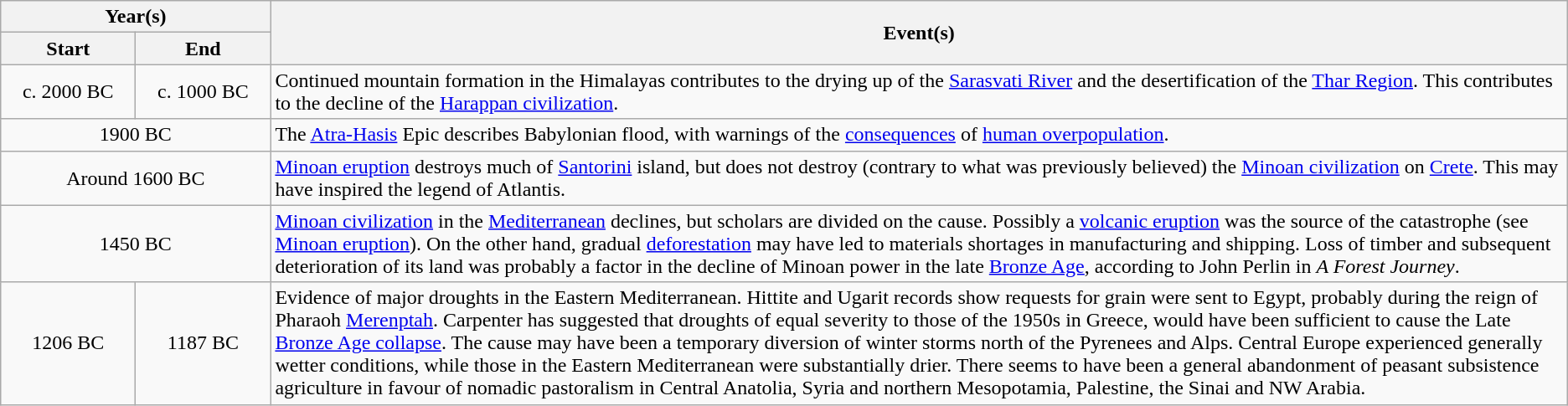<table class="wikitable">
<tr>
<th colspan="2">Year(s)</th>
<th rowspan="2">Event(s)</th>
</tr>
<tr>
<th style="width:100px;">Start</th>
<th style="width:100px;">End</th>
</tr>
<tr>
<td style="text-align:center;">c. 2000 BC</td>
<td style="text-align:center;">c. 1000 BC</td>
<td>Continued mountain formation in the Himalayas contributes to the drying up of the <a href='#'>Sarasvati River</a> and the desertification of the <a href='#'>Thar Region</a>.  This contributes to the decline of the <a href='#'>Harappan civilization</a>.</td>
</tr>
<tr>
<td colspan="2" style="text-align:center;">1900 BC</td>
<td>The <a href='#'>Atra-Hasis</a> Epic describes Babylonian flood, with warnings of the <a href='#'>consequences</a> of <a href='#'>human overpopulation</a>.</td>
</tr>
<tr>
<td colspan="2" style="text-align:center;">Around 1600 BC</td>
<td><a href='#'>Minoan eruption</a> destroys much of <a href='#'>Santorini</a> island, but does not destroy (contrary to what was previously believed) the <a href='#'>Minoan civilization</a> on <a href='#'>Crete</a>.  This may have inspired the legend of Atlantis.</td>
</tr>
<tr>
<td colspan="2" style="text-align:center;">1450 BC</td>
<td><a href='#'>Minoan civilization</a> in the <a href='#'>Mediterranean</a> declines, but scholars are divided on the cause.  Possibly a <a href='#'>volcanic eruption</a> was the source of the catastrophe (see <a href='#'>Minoan eruption</a>). On the other hand, gradual <a href='#'>deforestation</a> may have led to materials shortages in manufacturing and shipping.  Loss of timber and subsequent deterioration of its land was probably a factor in the decline of Minoan power in the late <a href='#'>Bronze Age</a>, according to John Perlin in <em>A Forest Journey</em>.</td>
</tr>
<tr>
<td style="text-align:center;">1206 BC</td>
<td style="text-align:center;">1187 BC</td>
<td>Evidence of major droughts in the Eastern Mediterranean.  Hittite and Ugarit records show requests for grain were sent to Egypt, probably during the reign of Pharaoh <a href='#'>Merenptah</a>.  Carpenter has suggested that droughts of equal severity to those of the 1950s in Greece, would have been sufficient to cause the Late <a href='#'>Bronze Age collapse</a>.  The cause may have been a temporary diversion of winter storms north of the Pyrenees and Alps.  Central Europe experienced generally wetter conditions, while those in the Eastern Mediterranean were substantially drier.  There seems to have been a general abandonment of peasant subsistence agriculture in favour of nomadic pastoralism in Central Anatolia, Syria and northern Mesopotamia, Palestine, the Sinai and NW Arabia.</td>
</tr>
</table>
